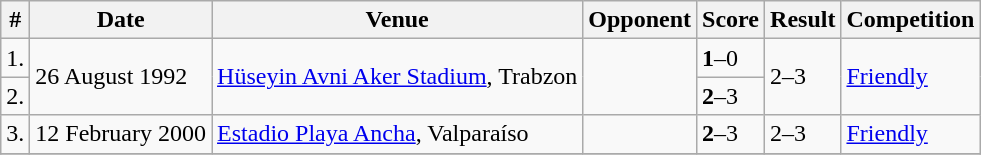<table class="wikitable" align=center>
<tr>
<th>#</th>
<th>Date</th>
<th>Venue</th>
<th>Opponent</th>
<th>Score</th>
<th>Result</th>
<th>Competition</th>
</tr>
<tr>
<td>1.</td>
<td rowspan=2>26 August 1992</td>
<td rowspan=2><a href='#'>Hüseyin Avni Aker Stadium</a>, Trabzon</td>
<td rowspan=2></td>
<td><strong>1</strong>–0</td>
<td rowspan=2>2–3</td>
<td rowspan=2><a href='#'>Friendly</a></td>
</tr>
<tr>
<td>2.</td>
<td><strong>2</strong>–3</td>
</tr>
<tr>
<td>3.</td>
<td>12 February 2000</td>
<td><a href='#'>Estadio Playa Ancha</a>, Valparaíso</td>
<td></td>
<td><strong>2</strong>–3</td>
<td>2–3</td>
<td><a href='#'>Friendly</a></td>
</tr>
<tr>
</tr>
</table>
